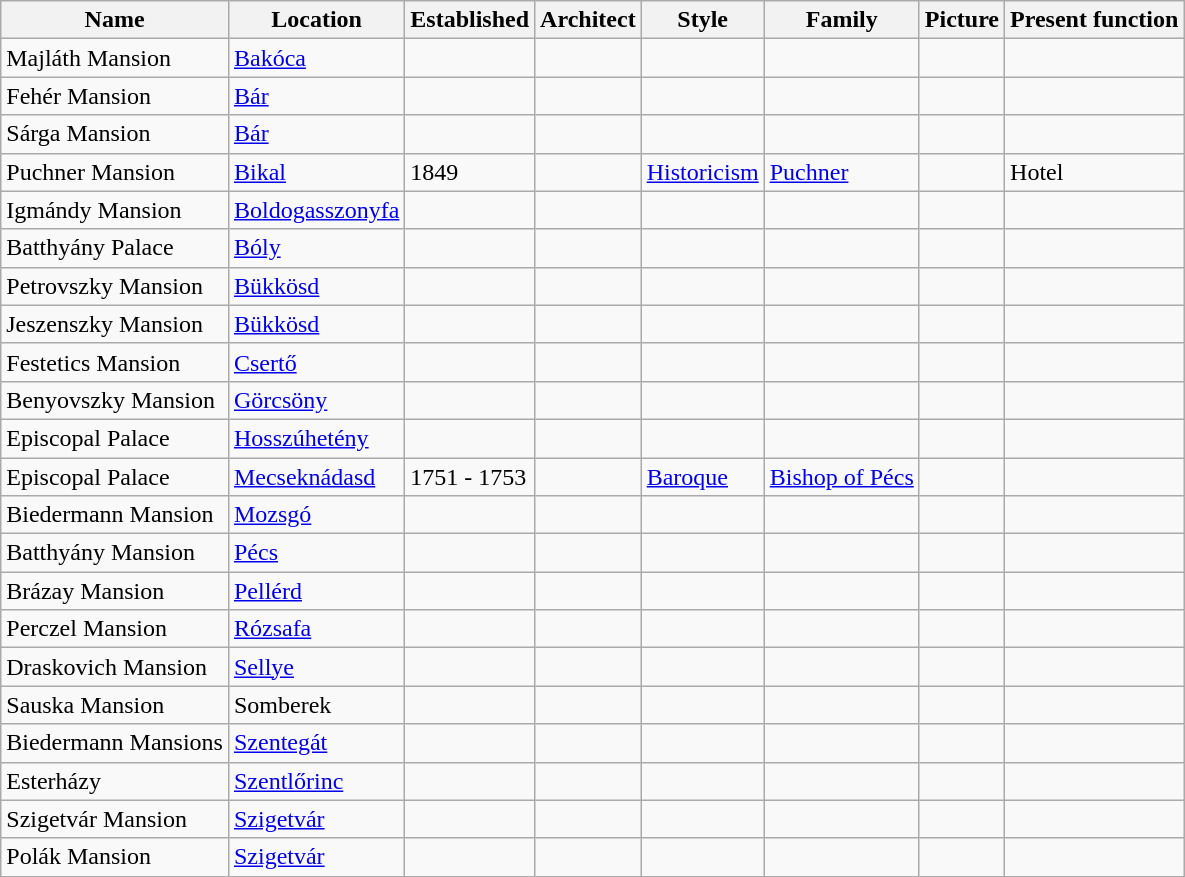<table class="sortable wikitable">
<tr>
<th>Name</th>
<th>Location</th>
<th>Established</th>
<th>Architect</th>
<th>Style</th>
<th>Family</th>
<th>Picture</th>
<th>Present function</th>
</tr>
<tr>
<td>Majláth Mansion</td>
<td><a href='#'>Bakóca</a></td>
<td></td>
<td></td>
<td></td>
<td></td>
<td></td>
<td></td>
</tr>
<tr>
<td>Fehér Mansion</td>
<td><a href='#'>Bár</a></td>
<td></td>
<td></td>
<td></td>
<td></td>
<td></td>
<td></td>
</tr>
<tr>
<td>Sárga Mansion</td>
<td><a href='#'>Bár</a></td>
<td></td>
<td></td>
<td></td>
<td></td>
<td></td>
<td></td>
</tr>
<tr>
<td>Puchner Mansion</td>
<td><a href='#'>Bikal</a></td>
<td>1849</td>
<td></td>
<td><a href='#'>Historicism</a></td>
<td><a href='#'>Puchner</a></td>
<td></td>
<td>Hotel</td>
</tr>
<tr>
<td>Igmándy Mansion</td>
<td><a href='#'>Boldogasszonyfa</a></td>
<td></td>
<td></td>
<td></td>
<td></td>
<td></td>
<td></td>
</tr>
<tr>
<td>Batthyány Palace</td>
<td><a href='#'>Bóly</a></td>
<td></td>
<td></td>
<td></td>
<td></td>
<td></td>
<td></td>
</tr>
<tr>
<td>Petrovszky Mansion</td>
<td><a href='#'>Bükkösd</a></td>
<td></td>
<td></td>
<td></td>
<td></td>
<td></td>
<td></td>
</tr>
<tr>
<td>Jeszenszky Mansion</td>
<td><a href='#'>Bükkösd</a></td>
<td></td>
<td></td>
<td></td>
<td></td>
<td></td>
<td></td>
</tr>
<tr>
<td>Festetics Mansion</td>
<td><a href='#'>Csertő</a></td>
<td></td>
<td></td>
<td></td>
<td></td>
<td></td>
<td></td>
</tr>
<tr>
<td>Benyovszky Mansion</td>
<td><a href='#'>Görcsöny</a></td>
<td></td>
<td></td>
<td></td>
<td></td>
<td></td>
<td></td>
</tr>
<tr>
<td>Episcopal Palace</td>
<td><a href='#'>Hosszúhetény</a></td>
<td></td>
<td></td>
<td></td>
<td></td>
<td></td>
<td></td>
</tr>
<tr>
<td>Episcopal Palace</td>
<td><a href='#'>Mecseknádasd</a></td>
<td>1751 - 1753</td>
<td></td>
<td><a href='#'>Baroque</a></td>
<td><a href='#'>Bishop of Pécs</a></td>
<td></td>
<td></td>
</tr>
<tr>
<td>Biedermann Mansion</td>
<td><a href='#'>Mozsgó</a></td>
<td></td>
<td></td>
<td></td>
<td></td>
<td></td>
<td></td>
</tr>
<tr>
<td>Batthyány Mansion</td>
<td><a href='#'>Pécs</a></td>
<td></td>
<td></td>
<td></td>
<td></td>
<td></td>
<td></td>
</tr>
<tr>
<td>Brázay Mansion</td>
<td><a href='#'>Pellérd</a></td>
<td></td>
<td></td>
<td></td>
<td></td>
<td></td>
<td></td>
</tr>
<tr>
<td>Perczel Mansion</td>
<td><a href='#'>Rózsafa</a></td>
<td></td>
<td></td>
<td></td>
<td></td>
<td></td>
<td></td>
</tr>
<tr>
<td>Draskovich Mansion</td>
<td><a href='#'>Sellye</a></td>
<td></td>
<td></td>
<td></td>
<td></td>
<td></td>
<td></td>
</tr>
<tr>
<td>Sauska Mansion</td>
<td>Somberek</td>
<td></td>
<td></td>
<td></td>
<td></td>
<td></td>
<td></td>
</tr>
<tr>
<td>Biedermann Mansions</td>
<td><a href='#'>Szentegát</a></td>
<td></td>
<td></td>
<td></td>
<td></td>
<td></td>
<td></td>
</tr>
<tr>
<td>Esterházy</td>
<td><a href='#'>Szentlőrinc</a></td>
<td></td>
<td></td>
<td></td>
<td></td>
<td></td>
<td></td>
</tr>
<tr>
<td>Szigetvár Mansion</td>
<td><a href='#'>Szigetvár</a></td>
<td></td>
<td></td>
<td></td>
<td></td>
<td></td>
<td></td>
</tr>
<tr>
<td>Polák Mansion</td>
<td><a href='#'>Szigetvár</a></td>
<td></td>
<td></td>
<td></td>
<td></td>
<td></td>
<td></td>
</tr>
</table>
